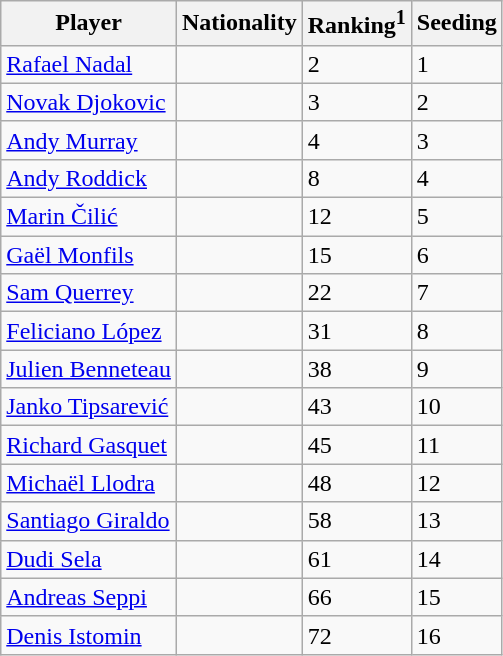<table class="wikitable" border="1">
<tr>
<th>Player</th>
<th>Nationality</th>
<th>Ranking<sup>1</sup></th>
<th>Seeding</th>
</tr>
<tr>
<td><a href='#'>Rafael Nadal</a></td>
<td></td>
<td>2</td>
<td>1</td>
</tr>
<tr>
<td><a href='#'>Novak Djokovic</a></td>
<td></td>
<td>3</td>
<td>2</td>
</tr>
<tr>
<td><a href='#'>Andy Murray</a></td>
<td></td>
<td>4</td>
<td>3</td>
</tr>
<tr>
<td><a href='#'>Andy Roddick</a></td>
<td></td>
<td>8</td>
<td>4</td>
</tr>
<tr>
<td><a href='#'>Marin Čilić</a></td>
<td></td>
<td>12</td>
<td>5</td>
</tr>
<tr>
<td><a href='#'>Gaël Monfils</a></td>
<td></td>
<td>15</td>
<td>6</td>
</tr>
<tr>
<td><a href='#'>Sam Querrey</a></td>
<td></td>
<td>22</td>
<td>7</td>
</tr>
<tr>
<td><a href='#'>Feliciano López</a></td>
<td></td>
<td>31</td>
<td>8</td>
</tr>
<tr>
<td><a href='#'>Julien Benneteau</a></td>
<td></td>
<td>38</td>
<td>9</td>
</tr>
<tr>
<td><a href='#'>Janko Tipsarević</a></td>
<td></td>
<td>43</td>
<td>10</td>
</tr>
<tr>
<td><a href='#'>Richard Gasquet</a></td>
<td></td>
<td>45</td>
<td>11</td>
</tr>
<tr>
<td><a href='#'>Michaël Llodra</a></td>
<td></td>
<td>48</td>
<td>12</td>
</tr>
<tr>
<td><a href='#'>Santiago Giraldo</a></td>
<td></td>
<td>58</td>
<td>13</td>
</tr>
<tr>
<td><a href='#'>Dudi Sela</a></td>
<td></td>
<td>61</td>
<td>14</td>
</tr>
<tr>
<td><a href='#'>Andreas Seppi</a></td>
<td></td>
<td>66</td>
<td>15</td>
</tr>
<tr>
<td><a href='#'>Denis Istomin</a></td>
<td></td>
<td>72</td>
<td>16</td>
</tr>
</table>
